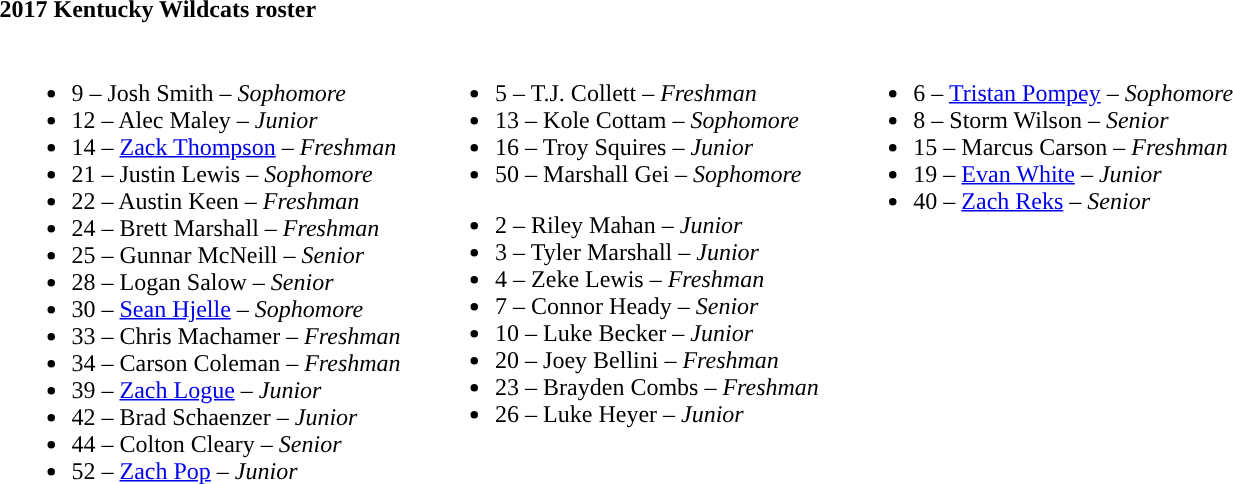<table class="toccolours" style="text-align: left;">
<tr>
<th colspan=9>2017 Kentucky Wildcats roster</th>
</tr>
<tr>
<td width="03"> </td>
<td valign="top"><br><ul><li>9 – Josh Smith – <em>Sophomore</em></li><li>12 – Alec Maley – <em>Junior</em></li><li>14 – <a href='#'>Zack Thompson</a> – <em>Freshman</em></li><li>21 – Justin Lewis – <em> Sophomore</em></li><li>22 – Austin Keen – <em> Freshman</em></li><li>24 – Brett Marshall – <em>Freshman</em></li><li>25 – Gunnar McNeill – <em>Senior</em></li><li>28 – Logan Salow – <em>Senior</em></li><li>30 – <a href='#'>Sean Hjelle</a> – <em>Sophomore</em></li><li>33 – Chris Machamer – <em>Freshman</em></li><li>34 – Carson Coleman – <em>Freshman</em></li><li>39 – <a href='#'>Zach Logue</a> – <em>Junior</em></li><li>42 – Brad Schaenzer – <em>Junior</em></li><li>44 – Colton Cleary – <em>Senior</em></li><li>52 – <a href='#'>Zach Pop</a> – <em>Junior</em></li></ul></td>
<td width="15"> </td>
<td valign="top"><br><ul><li>5 – T.J. Collett – <em>Freshman</em></li><li>13 – Kole Cottam – <em>Sophomore</em></li><li>16 – Troy Squires – <em> Junior</em></li><li>50 – Marshall Gei – <em> Sophomore</em></li></ul><ul><li>2 – Riley Mahan – <em>Junior</em></li><li>3 – Tyler Marshall – <em> Junior</em></li><li>4 – Zeke Lewis – <em> Freshman</em></li><li>7 – Connor Heady – <em>Senior</em></li><li>10 – Luke Becker – <em>Junior</em></li><li>20 – Joey Bellini – <em>Freshman</em></li><li>23 – Brayden Combs – <em>Freshman</em></li><li>26 – Luke Heyer – <em>Junior</em></li></ul></td>
<td width="15"> </td>
<td valign="top"><br><ul><li>6 – <a href='#'>Tristan Pompey</a> – <em>Sophomore</em></li><li>8 – Storm Wilson – <em> Senior</em></li><li>15 – Marcus Carson – <em>Freshman</em></li><li>19 – <a href='#'>Evan White</a> – <em>Junior</em></li><li>40 – <a href='#'>Zach Reks</a> – <em>Senior</em></li></ul></td>
<td width="25"> </td>
</tr>
</table>
